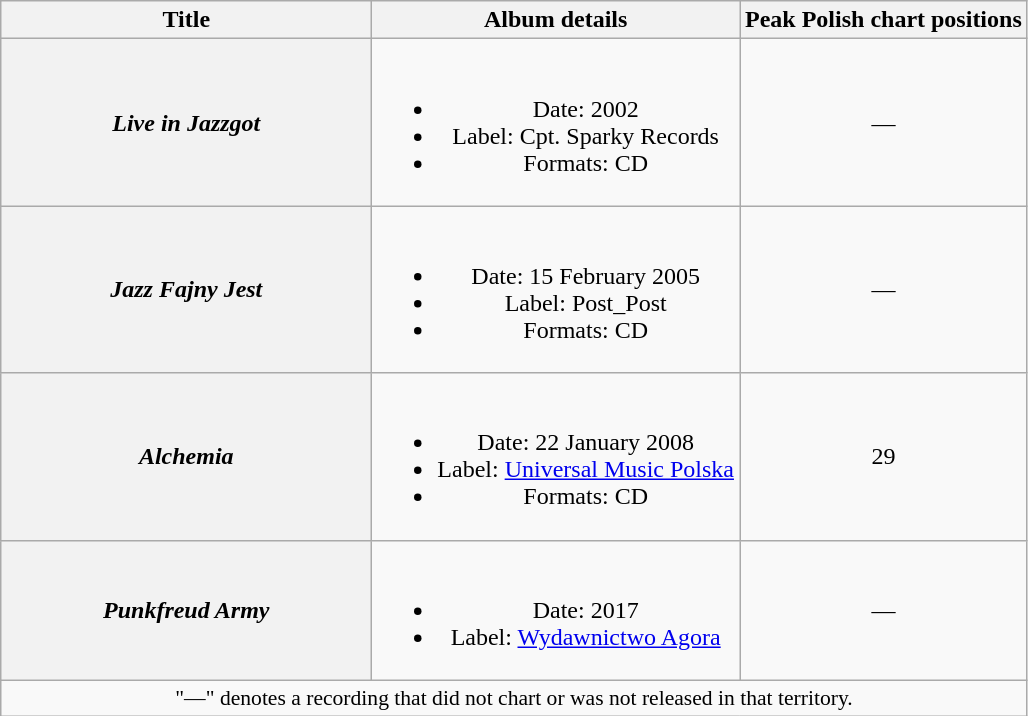<table class="wikitable plainrowheaders" style="text-align:center;">
<tr>
<th scope="col" style="width:15em;">Title</th>
<th scope="col">Album details</th>
<th colspan="1" scope="col">Peak Polish chart positions</th>
</tr>
<tr>
<th scope="row"><em>Live in Jazzgot</em></th>
<td><br><ul><li>Date: 2002</li><li>Label: Cpt. Sparky Records</li><li>Formats: CD</li></ul></td>
<td>—</td>
</tr>
<tr>
<th scope="row"><em>Jazz Fajny Jest</em></th>
<td><br><ul><li>Date: 15 February 2005</li><li>Label: Post_Post</li><li>Formats: CD</li></ul></td>
<td>—</td>
</tr>
<tr>
<th scope="row"><em>Alchemia</em></th>
<td><br><ul><li>Date: 22 January 2008</li><li>Label: <a href='#'>Universal Music Polska</a></li><li>Formats: CD</li></ul></td>
<td>29</td>
</tr>
<tr>
<th scope="row"><em>Punkfreud Army</em></th>
<td><br><ul><li>Date: 2017</li><li>Label: <a href='#'>Wydawnictwo Agora</a></li></ul></td>
<td>—</td>
</tr>
<tr>
<td colspan="19" style="font-size:90%">"—" denotes a recording that did not chart or was not released in that territory.</td>
</tr>
</table>
